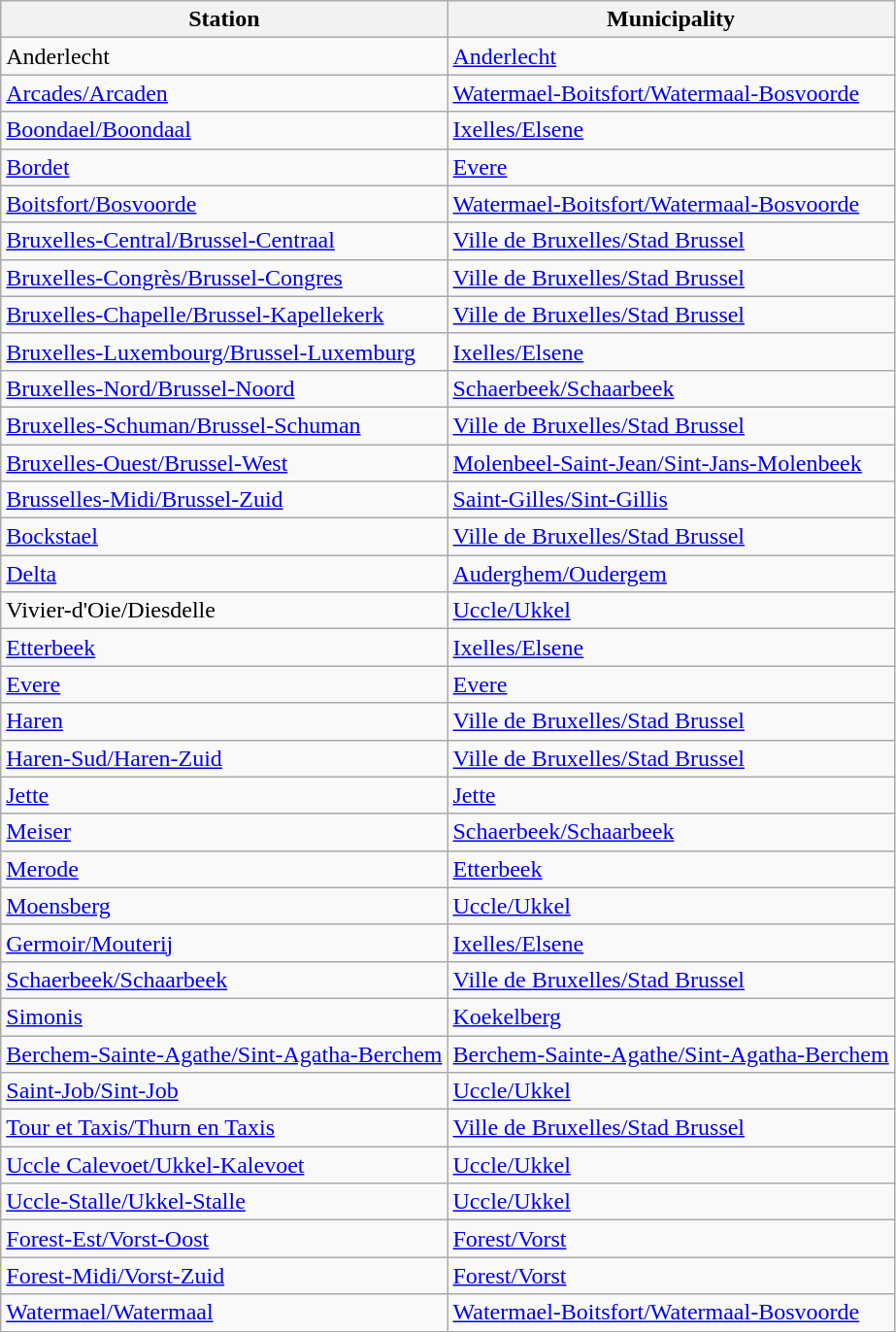<table class="wikitable sortable">
<tr>
<th>Station</th>
<th>Municipality</th>
</tr>
<tr>
<td>Anderlecht</td>
<td><a href='#'>Anderlecht</a></td>
</tr>
<tr>
<td><a href='#'>Arcades/Arcaden</a></td>
<td><a href='#'>Watermael-Boitsfort/Watermaal-Bosvoorde</a></td>
</tr>
<tr>
<td><a href='#'>Boondael/Boondaal</a></td>
<td><a href='#'>Ixelles/Elsene</a></td>
</tr>
<tr>
<td><a href='#'>Bordet</a></td>
<td><a href='#'>Evere</a></td>
</tr>
<tr>
<td><a href='#'>Boitsfort/Bosvoorde</a></td>
<td><a href='#'>Watermael-Boitsfort/Watermaal-Bosvoorde</a></td>
</tr>
<tr>
<td><a href='#'>Bruxelles-Central/Brussel-Centraal</a></td>
<td><a href='#'>Ville de Bruxelles/Stad Brussel</a></td>
</tr>
<tr>
<td><a href='#'>Bruxelles-Congrès/Brussel-Congres</a></td>
<td><a href='#'>Ville de Bruxelles/Stad Brussel</a></td>
</tr>
<tr>
<td><a href='#'>Bruxelles-Chapelle/Brussel-Kapellekerk</a></td>
<td><a href='#'>Ville de Bruxelles/Stad Brussel</a></td>
</tr>
<tr>
<td><a href='#'>Bruxelles-Luxembourg/Brussel-Luxemburg</a></td>
<td><a href='#'>Ixelles/Elsene</a></td>
</tr>
<tr>
<td><a href='#'>Bruxelles-Nord/Brussel-Noord</a></td>
<td><a href='#'>Schaerbeek/Schaarbeek</a></td>
</tr>
<tr>
<td><a href='#'>Bruxelles-Schuman/Brussel-Schuman</a></td>
<td><a href='#'>Ville de Bruxelles/Stad Brussel</a></td>
</tr>
<tr>
<td><a href='#'>Bruxelles-Ouest/Brussel-West</a></td>
<td><a href='#'>Molenbeel-Saint-Jean/Sint-Jans-Molenbeek</a></td>
</tr>
<tr>
<td><a href='#'>Brusselles-Midi/Brussel-Zuid</a></td>
<td><a href='#'>Saint-Gilles/Sint-Gillis</a></td>
</tr>
<tr>
<td><a href='#'>Bockstael</a></td>
<td><a href='#'>Ville de Bruxelles/Stad Brussel</a></td>
</tr>
<tr>
<td><a href='#'>Delta</a></td>
<td><a href='#'>Auderghem/Oudergem</a></td>
</tr>
<tr>
<td>Vivier-d'Oie/Diesdelle</td>
<td><a href='#'>Uccle/Ukkel</a></td>
</tr>
<tr>
<td><a href='#'>Etterbeek</a></td>
<td><a href='#'>Ixelles/Elsene</a></td>
</tr>
<tr>
<td><a href='#'>Evere</a></td>
<td><a href='#'>Evere</a></td>
</tr>
<tr>
<td><a href='#'>Haren</a></td>
<td><a href='#'>Ville de Bruxelles/Stad Brussel</a></td>
</tr>
<tr>
<td><a href='#'>Haren-Sud/Haren-Zuid</a></td>
<td><a href='#'>Ville de Bruxelles/Stad Brussel</a></td>
</tr>
<tr>
<td><a href='#'>Jette</a></td>
<td><a href='#'>Jette</a></td>
</tr>
<tr>
<td><a href='#'>Meiser</a></td>
<td><a href='#'>Schaerbeek/Schaarbeek</a></td>
</tr>
<tr>
<td><a href='#'>Merode</a></td>
<td><a href='#'>Etterbeek</a></td>
</tr>
<tr>
<td><a href='#'>Moensberg</a></td>
<td><a href='#'>Uccle/Ukkel</a></td>
</tr>
<tr>
<td><a href='#'>Germoir/Mouterij</a></td>
<td><a href='#'>Ixelles/Elsene</a></td>
</tr>
<tr>
<td><a href='#'>Schaerbeek/Schaarbeek</a></td>
<td><a href='#'>Ville de Bruxelles/Stad Brussel</a></td>
</tr>
<tr>
<td><a href='#'>Simonis</a></td>
<td><a href='#'>Koekelberg</a></td>
</tr>
<tr>
<td><a href='#'>Berchem-Sainte-Agathe/Sint-Agatha-Berchem</a></td>
<td><a href='#'>Berchem-Sainte-Agathe/Sint-Agatha-Berchem</a></td>
</tr>
<tr>
<td><a href='#'>Saint-Job/Sint-Job</a></td>
<td><a href='#'>Uccle/Ukkel</a></td>
</tr>
<tr>
<td><a href='#'>Tour et Taxis/Thurn en Taxis</a></td>
<td><a href='#'>Ville de Bruxelles/Stad Brussel</a></td>
</tr>
<tr>
<td><a href='#'>Uccle Calevoet/Ukkel-Kalevoet</a></td>
<td><a href='#'>Uccle/Ukkel</a></td>
</tr>
<tr>
<td><a href='#'>Uccle-Stalle/Ukkel-Stalle</a></td>
<td><a href='#'>Uccle/Ukkel</a></td>
</tr>
<tr>
<td><a href='#'>Forest-Est/Vorst-Oost</a></td>
<td><a href='#'>Forest/Vorst</a></td>
</tr>
<tr>
<td><a href='#'>Forest-Midi/Vorst-Zuid</a></td>
<td><a href='#'>Forest/Vorst</a></td>
</tr>
<tr>
<td><a href='#'>Watermael/Watermaal</a></td>
<td><a href='#'>Watermael-Boitsfort/Watermaal-Bosvoorde</a></td>
</tr>
</table>
